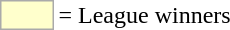<table>
<tr>
<td style="background-color:#ffffcc; border:1px solid #aaaaaa; width:2em;"></td>
<td>= League winners</td>
</tr>
</table>
